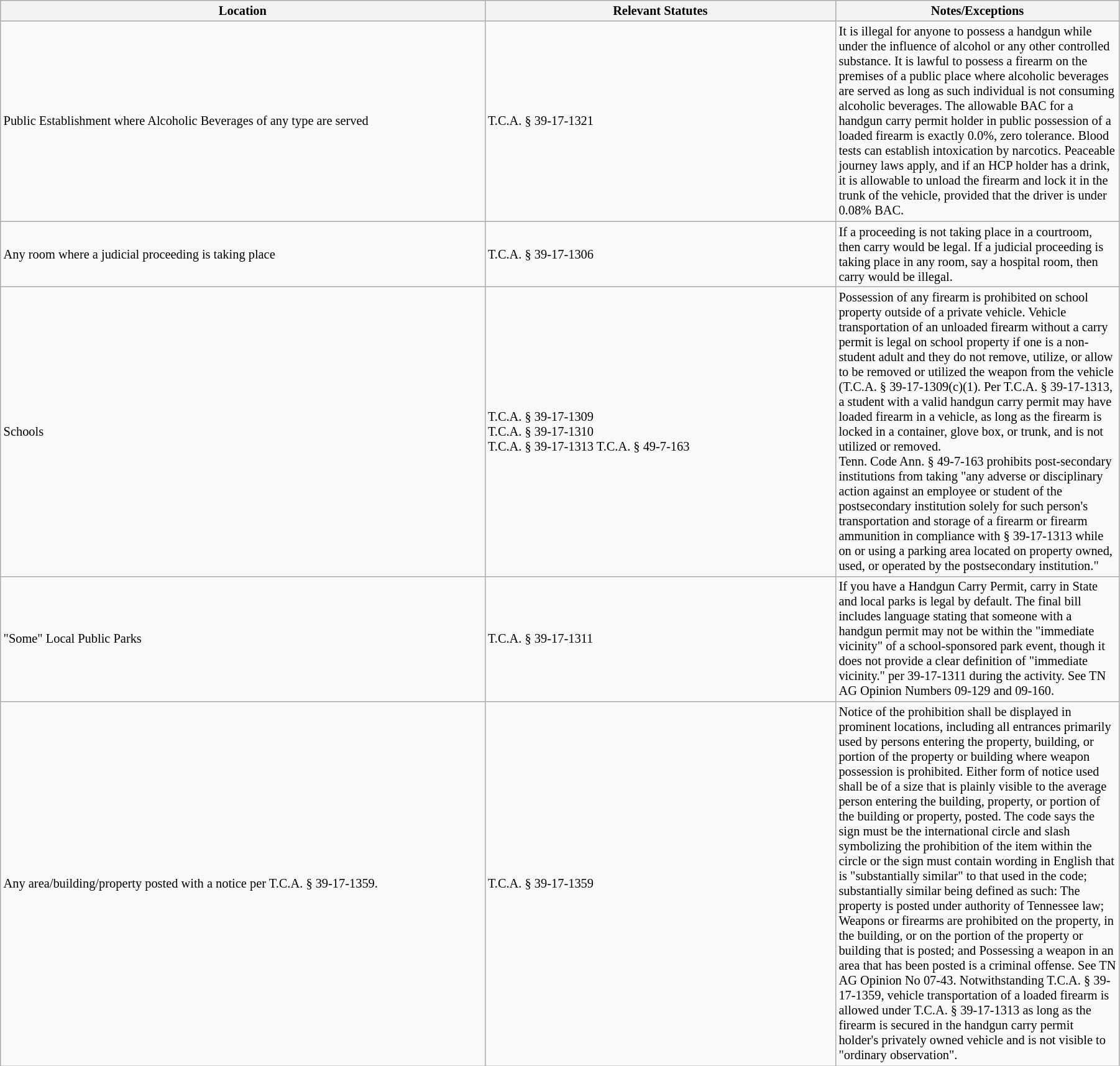<table class="wikitable" style="font-size:85%; width:95%;">
<tr>
<th scope="col" style="width:175px;">Location</th>
<th scope="col" style="width:125px;">Relevant Statutes</th>
<th scope="col" style="width:50px;">Notes/Exceptions</th>
</tr>
<tr>
<td>Public Establishment where Alcoholic Beverages of any type are served</td>
<td>T.C.A. § 39-17-1321</td>
<td>It is illegal for anyone to possess a handgun while under the influence of alcohol or any other controlled substance. It is lawful to possess a firearm on the premises of a public place where alcoholic beverages are served as long as such individual is not consuming alcoholic beverages. The allowable BAC for a handgun carry permit holder in public possession of a loaded firearm is exactly 0.0%, zero tolerance. Blood tests can establish intoxication by narcotics. Peaceable journey laws apply, and if an HCP holder has a drink, it is allowable to unload the firearm and lock it in the trunk of the vehicle, provided that the driver is under 0.08% BAC.</td>
</tr>
<tr>
<td>Any room where a judicial proceeding is taking place</td>
<td>T.C.A. § 39-17-1306</td>
<td>If a proceeding is not taking place in a courtroom, then carry would be legal. If a judicial proceeding is taking place in any room, say a hospital room, then carry would be illegal.</td>
</tr>
<tr>
<td>Schools</td>
<td>T.C.A. § 39-17-1309<br>T.C.A. § 39-17-1310<br>T.C.A. § 39-17-1313 T.C.A. § 49-7-163</td>
<td>Possession of any firearm is prohibited on school property outside of a private vehicle. Vehicle transportation of an unloaded firearm without a carry permit is legal on school property if one is a non-student adult and they do not remove, utilize, or allow to be removed or utilized the weapon from the vehicle (T.C.A. § 39-17-1309(c)(1). Per T.C.A. § 39-17-1313, a student with a valid handgun carry permit may have loaded firearm in a vehicle, as long as the firearm is locked in a container, glove box, or trunk, and is not utilized or removed.<br>Tenn. Code Ann. § 49-7-163 prohibits post-secondary institutions from taking "any adverse or disciplinary action against an employee or student of the postsecondary institution solely for such person's transportation and storage of a firearm or firearm ammunition in compliance with § 39-17-1313 while on or using a parking area located on property owned, used, or operated by the postsecondary institution."</td>
</tr>
<tr>
<td>"Some" Local Public Parks</td>
<td>T.C.A. § 39-17-1311</td>
<td>If you have a Handgun Carry Permit, carry in State and local parks is legal by default. The final bill includes language stating that someone with a handgun permit may not be within the "immediate vicinity" of a school-sponsored park event, though it does not provide a clear definition of "immediate vicinity."  per 39-17-1311 during the activity. See TN AG Opinion Numbers 09-129 and 09-160.</td>
</tr>
<tr>
<td>Any area/building/property posted with a notice per T.C.A. § 39-17-1359.</td>
<td>T.C.A. § 39-17-1359</td>
<td>Notice of the prohibition shall be displayed in prominent locations, including all entrances primarily used by persons entering the property, building, or portion of the property or building where weapon possession is prohibited. Either form of notice used shall be of a size that is plainly visible to the average person entering the building, property, or portion of the building or property, posted. The code says the sign must be the international circle and slash symbolizing the prohibition of the item within the circle or the sign must contain wording in English that is "substantially similar" to that used in the code; substantially similar being defined as such: The property is posted under authority of Tennessee law; Weapons or firearms are prohibited on the property, in the building, or on the portion of the property or building that is posted; and Possessing a weapon in an area that has been posted is a criminal offense. See TN AG Opinion No 07-43. Notwithstanding T.C.A. § 39-17-1359, vehicle transportation of a loaded firearm is allowed under T.C.A. § 39-17-1313 as long as the firearm is secured in the handgun carry permit holder's privately owned vehicle and is not visible to "ordinary observation".</td>
</tr>
</table>
